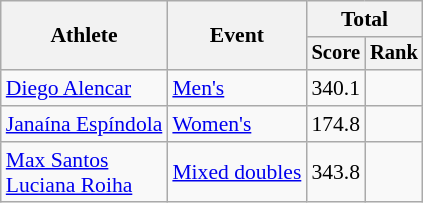<table class=wikitable style=font-size:90%;text-align:center>
<tr>
<th rowspan=2>Athlete</th>
<th rowspan=2>Event</th>
<th colspan=2>Total</th>
</tr>
<tr style=font-size:95%>
<th>Score</th>
<th>Rank</th>
</tr>
<tr>
<td align=left><a href='#'>Diego Alencar</a></td>
<td align=left><a href='#'>Men's</a></td>
<td>340.1</td>
<td></td>
</tr>
<tr>
<td align=left><a href='#'>Janaína Espíndola</a></td>
<td align=left><a href='#'>Women's</a></td>
<td>174.8</td>
<td></td>
</tr>
<tr>
<td align=left><a href='#'>Max Santos</a><br><a href='#'>Luciana Roiha</a></td>
<td align=left><a href='#'>Mixed doubles</a></td>
<td>343.8</td>
<td></td>
</tr>
</table>
